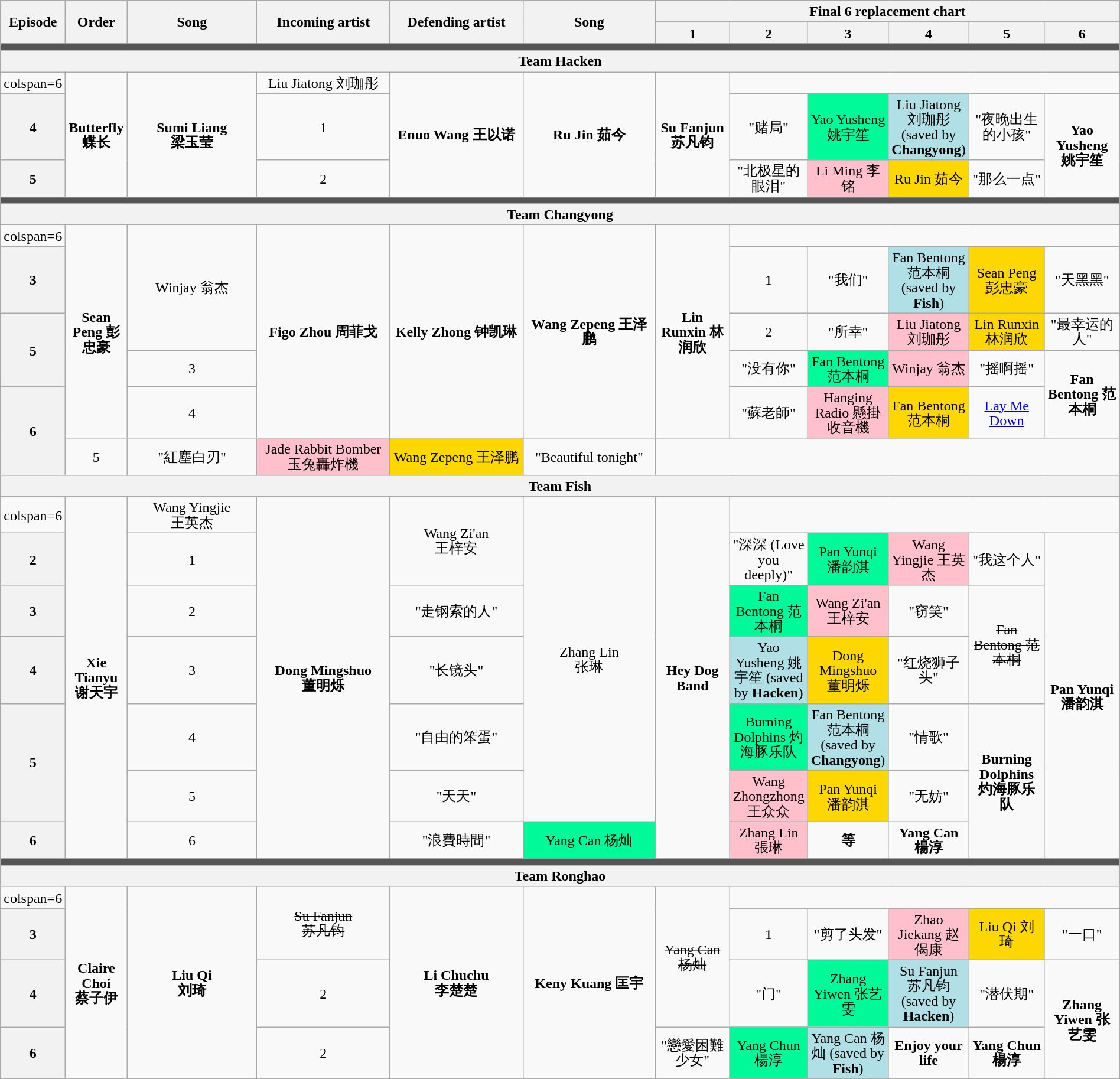<table class="wikitable" style="text-align: center; line-height:17px; width:100%;">
<tr>
<th rowspan=2 style="width:4%;">Episode</th>
<th rowspan=2 style="width:2%;">Order</th>
<th rowspan=2 style="width:13%;">Song</th>
<th rowspan=2 style="width:13%;">Incoming artist</th>
<th rowspan=2 style="width:13%;">Defending artist</th>
<th rowspan=2 style="width:13%;">Song</th>
<th colspan=6>Final 6 replacement chart</th>
</tr>
<tr>
<th style="width:7%;">1</th>
<th style="width:7%;">2</th>
<th style="width:7%;">3</th>
<th style="width:7%;">4</th>
<th style="width:7%;">5</th>
<th style="width:7%;">6</th>
</tr>
<tr>
<td colspan="12" style="background:#555;"></td>
</tr>
<tr>
<th colspan=12>Team Hacken</th>
</tr>
<tr>
<td>colspan=6 </td>
<td rowspan=3><strong>Butterfly<br>蝶长</strong></td>
<td rowspan=3><strong>Sumi Liang<br>梁玉莹</strong></td>
<td>Liu Jiatong 刘珈彤</td>
<td rowspan=3><strong>Enuo Wang 王以诺</strong></td>
<td rowspan=3><strong>Ru Jin 茹今</strong></td>
<td rowspan=3><strong>Su Fanjun 苏凡钧</strong></td>
</tr>
<tr>
<th rowspan=1>4</th>
<td>1</td>
<td>"赌局"</td>
<td style="background:#00fa9a;">Yao Yusheng 姚宇笙</td>
<td style="background:#b0e0e6;">Liu Jiatong 刘珈彤 (saved by <strong>Changyong</strong>)</td>
<td>"夜晚出生的小孩"</td>
<td rowspan=2><strong>Yao Yusheng 姚宇笙</strong></td>
</tr>
<tr>
<th rowspan=1>5</th>
<td>2</td>
<td>"北极星的眼泪"</td>
<td style="background:pink;">Li Ming 李铭</td>
<td style="background:gold;">Ru Jin 茹今</td>
<td>"那么一点"</td>
</tr>
<tr>
<td colspan="12" style="background:#555;"></td>
</tr>
<tr>
<th colspan=12>Team Changyong</th>
</tr>
<tr>
<td>colspan=6 </td>
<td rowspan=6><strong>Sean Peng 彭忠豪</strong></td>
<td rowspan=3>Winjay 翁杰</td>
<td rowspan=6><strong>Figo Zhou 周菲戈</strong></td>
<td rowspan=6><strong>Kelly Zhong 钟凯琳</strong></td>
<td rowspan=6><strong>Wang Zepeng 王泽鹏</strong></td>
<td rowspan=6><strong>Lin Runxin 林润欣</strong></td>
</tr>
<tr>
<th rowspan=1>3</th>
<td>1</td>
<td>"我们"</td>
<td style="background:#b0e0e6;">Fan Bentong 范本桐 (saved by <strong>Fish</strong>)</td>
<td style="background:gold;">Sean Peng 彭忠豪</td>
<td>"天黑黑"</td>
</tr>
<tr>
<th rowspan=2>5</th>
<td>2</td>
<td>"所幸"</td>
<td style="background:pink;">Liu Jiatong 刘珈彤</td>
<td style="background:gold;">Lin Runxin 林润欣</td>
<td>"最幸运的人"</td>
</tr>
<tr>
<td>3</td>
<td>"没有你"</td>
<td style="background:#00fa9a;">Fan Bentong 范本桐</td>
<td style="background:pink;">Winjay 翁杰</td>
<td>"摇啊摇"</td>
<td rowspan=3><strong>Fan Bentong 范本桐</strong></td>
</tr>
<tr>
</tr>
<tr>
<th rowspan=2>6</th>
<td>4</td>
<td>"蘇老師"</td>
<td style="background:pink;">Hanging Radio 懸掛收音機</td>
<td style="background:gold;">Fan Bentong 范本桐</td>
<td><a href='#'>Lay Me Down</a></td>
</tr>
<tr>
<td>5</td>
<td>"紅塵白刃"</td>
<td style="background:pink;">Jade Rabbit Bomber 玉兔轟炸機</td>
<td style="background:gold;">Wang Zepeng 王泽鹏</td>
<td>"Beautiful tonight"</td>
</tr>
<tr>
<th colspan=12>Team Fish</th>
</tr>
<tr>
<td>colspan=6 </td>
<td rowspan=7><strong>Xie Tianyu<br>谢天宇</strong></td>
<td>Wang Yingjie<br>王英杰</td>
<td rowspan=7><strong>Dong Mingshuo<br>董明烁</strong></td>
<td rowspan=2>Wang Zi'an<br>王梓安</td>
<td rowspan=6>Zhang Lin<br>张琳</td>
<td rowspan=7><strong>Hey Dog Band</strong></td>
</tr>
<tr>
<th rowspan=1>2</th>
<td>1</td>
<td>"深深 (Love you deeply)"</td>
<td style="background:#00fa9a;">Pan Yunqi 潘韵淇</td>
<td style="background:pink;">Wang Yingjie 王英杰</td>
<td>"我这个人"</td>
<td rowspan=6><strong>Pan Yunqi<br>潘韵淇</strong></td>
</tr>
<tr>
<th rowspan=1>3</th>
<td>2</td>
<td>"走钢索的人"</td>
<td style="background:#00fa9a;">Fan Bentong 范本桐</td>
<td style="background:pink;">Wang Zi'an 王梓安</td>
<td>"窃笑"</td>
<td rowspan=2><s>Fan Bentong 范本桐</s></td>
</tr>
<tr>
<th rowspan=1>4</th>
<td>3</td>
<td>"长镜头"</td>
<td style="background:#b0e0e6;">Yao Yusheng 姚宇笙 (saved by <strong>Hacken</strong>) </td>
<td style="background:gold;">Dong Mingshuo 董明烁</td>
<td>"红烧狮子头"</td>
</tr>
<tr>
<th rowspan=2>5</th>
<td>4</td>
<td>"自由的笨蛋"</td>
<td style="background:#00fa9a;">Burning Dolphins 灼海豚乐队</td>
<td style="background:#b0e0e6;">Fan Bentong 范本桐 (saved by <strong>Changyong</strong>)</td>
<td>"情歌"</td>
<td rowspan=3><strong>Burning Dolphins 灼海豚乐队</strong></td>
</tr>
<tr>
<td>5</td>
<td>"天天"</td>
<td style="background:pink;">Wang Zhongzhong 王众众</td>
<td style="background:gold;">Pan Yunqi 潘韵淇</td>
<td>"无妨"</td>
</tr>
<tr>
<th rowspan=1>6</th>
<td>6</td>
<td>"浪費時間"</td>
<td style="background:#00fa9a;">Yang Can 杨灿</td>
<td style="background:pink;">Zhang Lin 張琳</td>
<td><strong>等</strong></td>
<td><strong>Yang Can 楊淳</strong></td>
</tr>
<tr>
<td colspan="12" style="background:#555;"></td>
</tr>
<tr>
<th colspan=12>Team Ronghao</th>
</tr>
<tr>
<td>colspan=6 </td>
<td rowspan=4><strong>Claire Choi<br>蔡子伊</strong></td>
<td rowspan=4><strong>Liu Qi<br>刘琦</strong></td>
<td rowspan=2><s>Su Fanjun<br>苏凡钧</s></td>
<td rowspan=4><strong>Li Chuchu<br>李楚楚</strong></td>
<td rowspan=4><strong>Keny Kuang 匡宇</strong></td>
<td rowspan=3><s>Yang Can 杨灿</s></td>
</tr>
<tr>
<th rowspan=1>3</th>
<td>1</td>
<td>"剪了头发"</td>
<td style="background:pink;">Zhao Jiekang 赵偈康</td>
<td style="background:gold;">Liu Qi 刘琦</td>
<td>"一口"</td>
</tr>
<tr>
<th rowspan=1>4</th>
<td>2</td>
<td>"门"</td>
<td style="background:#00fa9a;">Zhang Yiwen 张艺雯</td>
<td style="background:#b0e0e6;">Su Fanjun 苏凡钧 (saved by <strong>Hacken</strong>)</td>
<td>"潜伏期"</td>
<td rowspan=2><strong>Zhang Yiwen 张艺雯</strong></td>
</tr>
<tr>
<th rowspan=1>6</th>
<td>2</td>
<td>"戀愛困難少女"</td>
<td style="background:#00fa9a;">Yang Chun 楊淳</td>
<td style="background:#b0e0e6;">Yang Can 杨灿 (saved by <strong>Fish</strong>)</td>
<td><strong>Enjoy your life</strong></td>
<td><strong>Yang Chun 楊淳</strong></td>
</tr>
</table>
